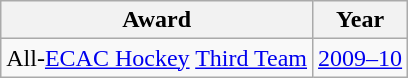<table class="wikitable">
<tr>
<th>Award</th>
<th>Year</th>
</tr>
<tr>
<td>All-<a href='#'>ECAC Hockey</a> <a href='#'>Third Team</a></td>
<td><a href='#'>2009–10</a></td>
</tr>
</table>
